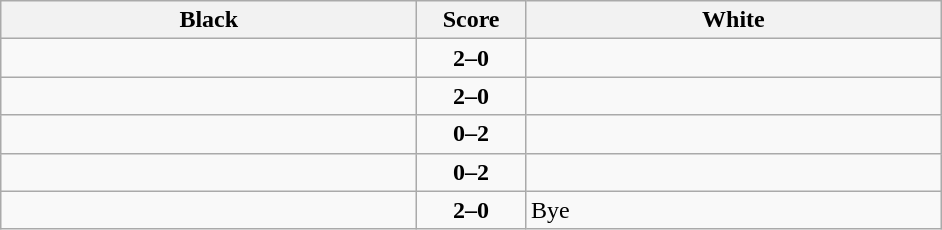<table class="wikitable" style="text-align: center;">
<tr>
<th align="right" width="270">Black</th>
<th width="65">Score</th>
<th align="left" width="270">White</th>
</tr>
<tr>
<td align=left><strong></strong></td>
<td align=center><strong>2–0</strong></td>
<td align=left></td>
</tr>
<tr>
<td align=left><strong></strong></td>
<td align=center><strong>2–0</strong></td>
<td align=left></td>
</tr>
<tr>
<td align=left></td>
<td align=center><strong>0–2</strong></td>
<td align=left><strong></strong></td>
</tr>
<tr>
<td align=left></td>
<td align=center><strong>0–2</strong></td>
<td align=left><strong></strong></td>
</tr>
<tr>
<td align=left><strong> </strong></td>
<td align=center><strong>2–0</strong></td>
<td align=left>Bye</td>
</tr>
</table>
